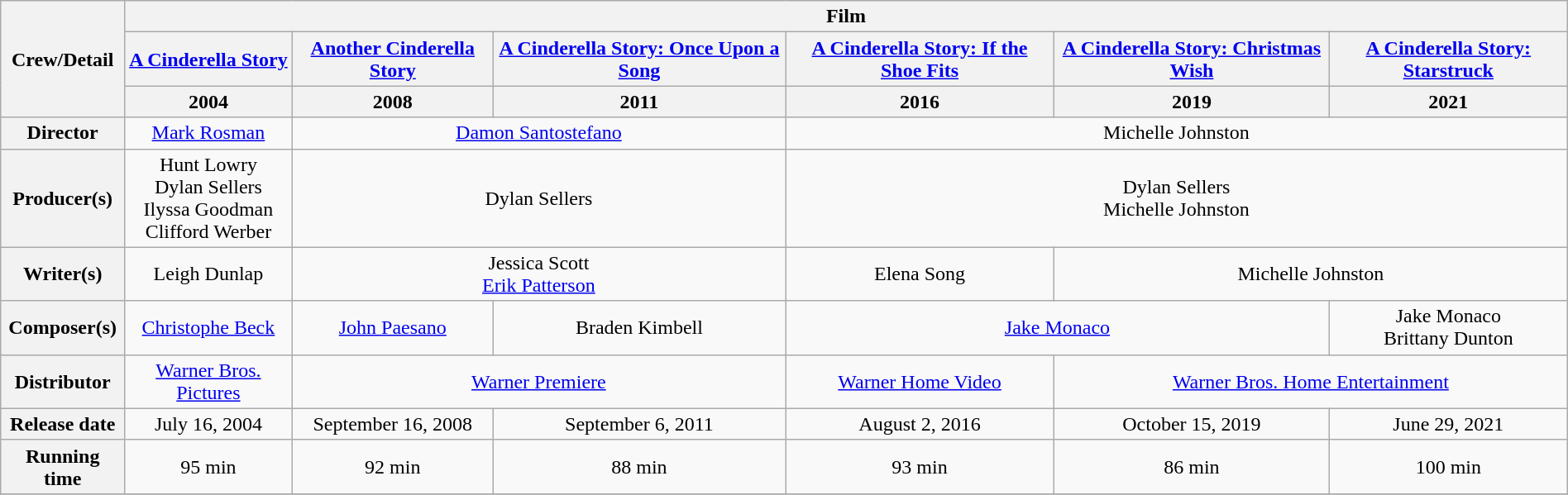<table class="wikitable plainrowheaders" style="text-align:center; width:100%;">
<tr>
<th rowspan="3">Crew/Detail</th>
<th colspan="6">Film</th>
</tr>
<tr>
<th><a href='#'>A Cinderella Story</a></th>
<th><a href='#'>Another Cinderella Story</a></th>
<th><a href='#'>A Cinderella Story: Once Upon a Song</a></th>
<th><a href='#'>A Cinderella Story: If the Shoe Fits</a></th>
<th><a href='#'>A Cinderella Story: Christmas Wish</a></th>
<th><a href='#'>A Cinderella Story: Starstruck</a></th>
</tr>
<tr>
<th>2004</th>
<th>2008</th>
<th>2011</th>
<th>2016</th>
<th>2019</th>
<th>2021</th>
</tr>
<tr>
<th>Director</th>
<td><a href='#'>Mark Rosman</a></td>
<td colspan="2"><a href='#'>Damon Santostefano</a></td>
<td colspan="3">Michelle Johnston</td>
</tr>
<tr>
<th>Producer(s)</th>
<td>Hunt Lowry<br>Dylan Sellers<br>Ilyssa Goodman<br>Clifford Werber</td>
<td colspan="2">Dylan Sellers</td>
<td colspan="3">Dylan Sellers<br>Michelle Johnston</td>
</tr>
<tr>
<th>Writer(s)</th>
<td>Leigh Dunlap</td>
<td colspan="2">Jessica Scott<br><a href='#'>Erik Patterson</a></td>
<td>Elena Song</td>
<td colspan="2">Michelle Johnston</td>
</tr>
<tr>
<th>Composer(s)</th>
<td><a href='#'>Christophe Beck</a></td>
<td><a href='#'>John Paesano</a></td>
<td>Braden Kimbell</td>
<td colspan="2"><a href='#'>Jake Monaco</a></td>
<td>Jake Monaco<br>Brittany Dunton</td>
</tr>
<tr>
<th>Distributor</th>
<td><a href='#'>Warner Bros. Pictures</a></td>
<td colspan="2"><a href='#'>Warner Premiere</a></td>
<td><a href='#'>Warner Home Video</a></td>
<td colspan="2"><a href='#'>Warner Bros. Home Entertainment</a></td>
</tr>
<tr>
<th>Release date</th>
<td>July 16, 2004</td>
<td>September 16, 2008</td>
<td>September 6, 2011</td>
<td>August 2, 2016</td>
<td>October 15, 2019</td>
<td>June 29, 2021</td>
</tr>
<tr>
<th>Running time</th>
<td>95 min</td>
<td>92 min</td>
<td>88 min</td>
<td>93 min</td>
<td>86 min</td>
<td>100 min</td>
</tr>
<tr>
</tr>
</table>
